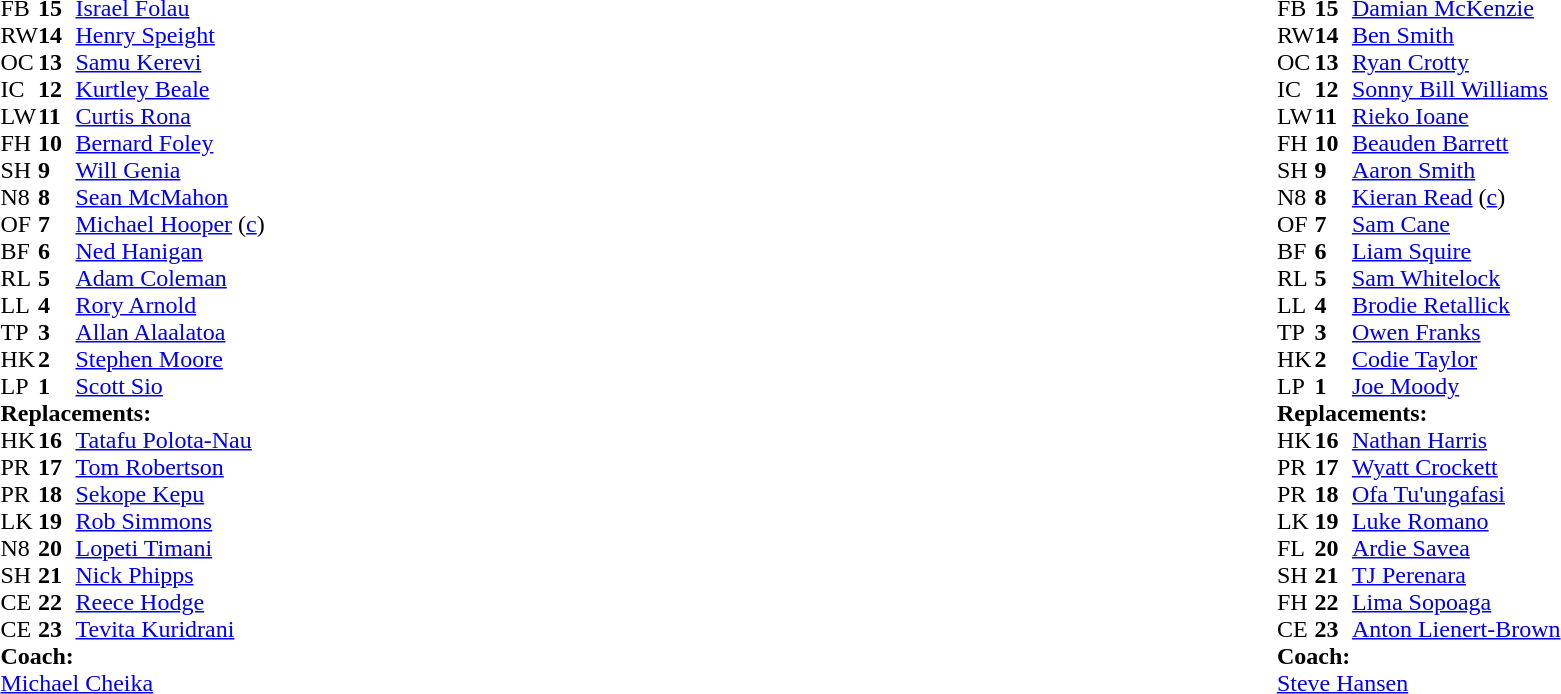<table style="width:100%;">
<tr>
<td style="vertical-align:top; width:50%"><br><table cellspacing="0" cellpadding="0">
<tr>
<th width="25"></th>
<th width="25"></th>
</tr>
<tr>
<td>FB</td>
<td><strong>15</strong></td>
<td><a href='#'>Israel Folau</a></td>
</tr>
<tr>
<td>RW</td>
<td><strong>14</strong></td>
<td><a href='#'>Henry Speight</a></td>
</tr>
<tr>
<td>OC</td>
<td><strong>13</strong></td>
<td><a href='#'>Samu Kerevi</a></td>
<td></td>
<td></td>
</tr>
<tr>
<td>IC</td>
<td><strong>12</strong></td>
<td><a href='#'>Kurtley Beale</a></td>
</tr>
<tr>
<td>LW</td>
<td><strong>11</strong></td>
<td><a href='#'>Curtis Rona</a></td>
<td></td>
<td></td>
</tr>
<tr>
<td>FH</td>
<td><strong>10</strong></td>
<td><a href='#'>Bernard Foley</a></td>
</tr>
<tr>
<td>SH</td>
<td><strong>9</strong></td>
<td><a href='#'>Will Genia</a></td>
<td></td>
<td></td>
</tr>
<tr>
<td>N8</td>
<td><strong>8</strong></td>
<td><a href='#'>Sean McMahon</a></td>
<td></td>
<td></td>
</tr>
<tr>
<td>OF</td>
<td><strong>7</strong></td>
<td><a href='#'>Michael Hooper</a> (<a href='#'>c</a>)</td>
</tr>
<tr>
<td>BF</td>
<td><strong>6</strong></td>
<td><a href='#'>Ned Hanigan</a></td>
</tr>
<tr>
<td>RL</td>
<td><strong>5</strong></td>
<td><a href='#'>Adam Coleman</a></td>
</tr>
<tr>
<td>LL</td>
<td><strong>4</strong></td>
<td><a href='#'>Rory Arnold</a></td>
<td></td>
<td></td>
</tr>
<tr>
<td>TP</td>
<td><strong>3</strong></td>
<td><a href='#'>Allan Alaalatoa</a></td>
<td></td>
<td></td>
</tr>
<tr>
<td>HK</td>
<td><strong>2</strong></td>
<td><a href='#'>Stephen Moore</a></td>
<td></td>
<td></td>
</tr>
<tr>
<td>LP</td>
<td><strong>1</strong></td>
<td><a href='#'>Scott Sio</a></td>
<td></td>
<td></td>
</tr>
<tr>
<td colspan="3"><strong>Replacements:</strong></td>
</tr>
<tr>
<td>HK</td>
<td><strong>16</strong></td>
<td><a href='#'>Tatafu Polota-Nau</a></td>
<td></td>
<td></td>
</tr>
<tr>
<td>PR</td>
<td><strong>17</strong></td>
<td><a href='#'>Tom Robertson</a></td>
<td></td>
<td></td>
</tr>
<tr>
<td>PR</td>
<td><strong>18</strong></td>
<td><a href='#'>Sekope Kepu</a></td>
<td></td>
<td></td>
</tr>
<tr>
<td>LK</td>
<td><strong>19</strong></td>
<td><a href='#'>Rob Simmons</a></td>
<td></td>
<td></td>
</tr>
<tr>
<td>N8</td>
<td><strong>20</strong></td>
<td><a href='#'>Lopeti Timani</a></td>
<td></td>
<td></td>
</tr>
<tr>
<td>SH</td>
<td><strong>21</strong></td>
<td><a href='#'>Nick Phipps</a></td>
<td></td>
<td></td>
</tr>
<tr>
<td>CE</td>
<td><strong>22</strong></td>
<td><a href='#'>Reece Hodge</a></td>
<td></td>
<td></td>
</tr>
<tr>
<td>CE</td>
<td><strong>23</strong></td>
<td><a href='#'>Tevita Kuridrani</a></td>
<td></td>
<td></td>
</tr>
<tr>
<td colspan="3"><strong>Coach:</strong></td>
</tr>
<tr>
<td colspan="4"> <a href='#'>Michael Cheika</a></td>
</tr>
</table>
</td>
<td style="vertical-align:top"></td>
<td style="vertical-align:top; width:50%"><br><table cellspacing="0" cellpadding="0" style="margin:auto">
<tr>
<th width="25"></th>
<th width="25"></th>
</tr>
<tr>
<td>FB</td>
<td><strong>15</strong></td>
<td><a href='#'>Damian McKenzie</a></td>
<td></td>
<td></td>
</tr>
<tr>
<td>RW</td>
<td><strong>14</strong></td>
<td><a href='#'>Ben Smith</a></td>
</tr>
<tr>
<td>OC</td>
<td><strong>13</strong></td>
<td><a href='#'>Ryan Crotty</a></td>
<td></td>
<td></td>
</tr>
<tr>
<td>IC</td>
<td><strong>12</strong></td>
<td><a href='#'>Sonny Bill Williams</a></td>
</tr>
<tr>
<td>LW</td>
<td><strong>11</strong></td>
<td><a href='#'>Rieko Ioane</a></td>
</tr>
<tr>
<td>FH</td>
<td><strong>10</strong></td>
<td><a href='#'>Beauden Barrett</a></td>
</tr>
<tr>
<td>SH</td>
<td><strong>9</strong></td>
<td><a href='#'>Aaron Smith</a></td>
<td></td>
<td></td>
</tr>
<tr>
<td>N8</td>
<td><strong>8</strong></td>
<td><a href='#'>Kieran Read</a> (<a href='#'>c</a>)</td>
</tr>
<tr>
<td>OF</td>
<td><strong>7</strong></td>
<td><a href='#'>Sam Cane</a></td>
</tr>
<tr>
<td>BF</td>
<td><strong>6</strong></td>
<td><a href='#'>Liam Squire</a></td>
<td></td>
<td></td>
</tr>
<tr>
<td>RL</td>
<td><strong>5</strong></td>
<td><a href='#'>Sam Whitelock</a></td>
<td></td>
<td></td>
</tr>
<tr>
<td>LL</td>
<td><strong>4</strong></td>
<td><a href='#'>Brodie Retallick</a></td>
</tr>
<tr>
<td>TP</td>
<td><strong>3</strong></td>
<td><a href='#'>Owen Franks</a></td>
<td></td>
<td></td>
</tr>
<tr>
<td>HK</td>
<td><strong>2</strong></td>
<td><a href='#'>Codie Taylor</a></td>
<td></td>
<td></td>
</tr>
<tr>
<td>LP</td>
<td><strong>1</strong></td>
<td><a href='#'>Joe Moody</a></td>
<td></td>
<td></td>
<td></td>
</tr>
<tr>
<td colspan="3"><strong>Replacements:</strong></td>
</tr>
<tr>
<td>HK</td>
<td><strong>16</strong></td>
<td><a href='#'>Nathan Harris</a></td>
<td></td>
<td></td>
</tr>
<tr>
<td>PR</td>
<td><strong>17</strong></td>
<td><a href='#'>Wyatt Crockett</a></td>
<td></td>
<td></td>
<td></td>
</tr>
<tr>
<td>PR</td>
<td><strong>18</strong></td>
<td><a href='#'>Ofa Tu'ungafasi</a></td>
<td></td>
<td></td>
</tr>
<tr>
<td>LK</td>
<td><strong>19</strong></td>
<td><a href='#'>Luke Romano</a></td>
<td></td>
<td></td>
</tr>
<tr>
<td>FL</td>
<td><strong>20</strong></td>
<td><a href='#'>Ardie Savea</a></td>
<td></td>
<td></td>
</tr>
<tr>
<td>SH</td>
<td><strong>21</strong></td>
<td><a href='#'>TJ Perenara</a></td>
<td></td>
<td></td>
</tr>
<tr>
<td>FH</td>
<td><strong>22</strong></td>
<td><a href='#'>Lima Sopoaga</a></td>
<td></td>
<td></td>
</tr>
<tr>
<td>CE</td>
<td><strong>23</strong></td>
<td><a href='#'>Anton Lienert-Brown</a></td>
<td></td>
<td></td>
</tr>
<tr>
<td colspan="3"><strong>Coach:</strong></td>
</tr>
<tr>
<td colspan="4"> <a href='#'>Steve Hansen</a></td>
</tr>
</table>
</td>
</tr>
</table>
